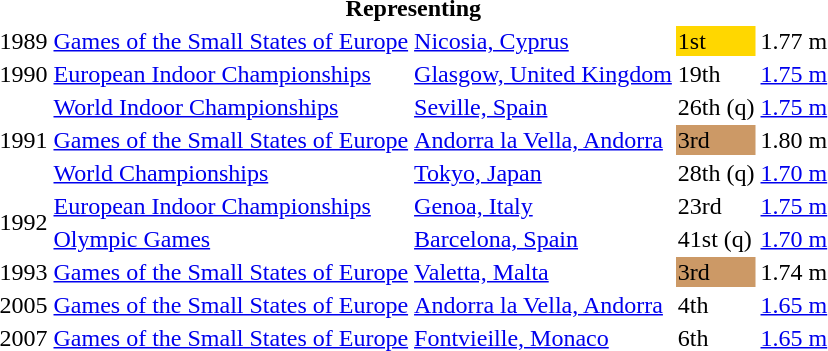<table>
<tr>
<th colspan="5">Representing </th>
</tr>
<tr>
<td>1989</td>
<td><a href='#'>Games of the Small States of Europe</a></td>
<td><a href='#'>Nicosia, Cyprus</a></td>
<td bgcolor=gold>1st</td>
<td>1.77 m</td>
</tr>
<tr>
<td>1990</td>
<td><a href='#'>European Indoor Championships</a></td>
<td><a href='#'>Glasgow, United Kingdom</a></td>
<td>19th</td>
<td><a href='#'>1.75 m</a></td>
</tr>
<tr>
<td rowspan=3>1991</td>
<td><a href='#'>World Indoor Championships</a></td>
<td><a href='#'>Seville, Spain</a></td>
<td>26th (q)</td>
<td><a href='#'>1.75 m</a></td>
</tr>
<tr>
<td><a href='#'>Games of the Small States of Europe</a></td>
<td><a href='#'>Andorra la Vella, Andorra</a></td>
<td bgcolor=cc9966>3rd</td>
<td>1.80 m</td>
</tr>
<tr>
<td><a href='#'>World Championships</a></td>
<td><a href='#'>Tokyo, Japan</a></td>
<td>28th (q)</td>
<td><a href='#'>1.70 m</a></td>
</tr>
<tr>
<td rowspan=2>1992</td>
<td><a href='#'>European Indoor Championships</a></td>
<td><a href='#'>Genoa, Italy</a></td>
<td>23rd</td>
<td><a href='#'>1.75 m</a></td>
</tr>
<tr>
<td><a href='#'>Olympic Games</a></td>
<td><a href='#'>Barcelona, Spain</a></td>
<td>41st (q)</td>
<td><a href='#'>1.70 m</a></td>
</tr>
<tr>
<td>1993</td>
<td><a href='#'>Games of the Small States of Europe</a></td>
<td><a href='#'>Valetta, Malta</a></td>
<td bgcolor=cc9966>3rd</td>
<td>1.74 m</td>
</tr>
<tr>
<td>2005</td>
<td><a href='#'>Games of the Small States of Europe</a></td>
<td><a href='#'>Andorra la Vella, Andorra</a></td>
<td>4th</td>
<td><a href='#'>1.65 m</a></td>
</tr>
<tr>
<td>2007</td>
<td><a href='#'>Games of the Small States of Europe</a></td>
<td><a href='#'>Fontvieille, Monaco</a></td>
<td>6th</td>
<td><a href='#'>1.65 m</a></td>
</tr>
</table>
